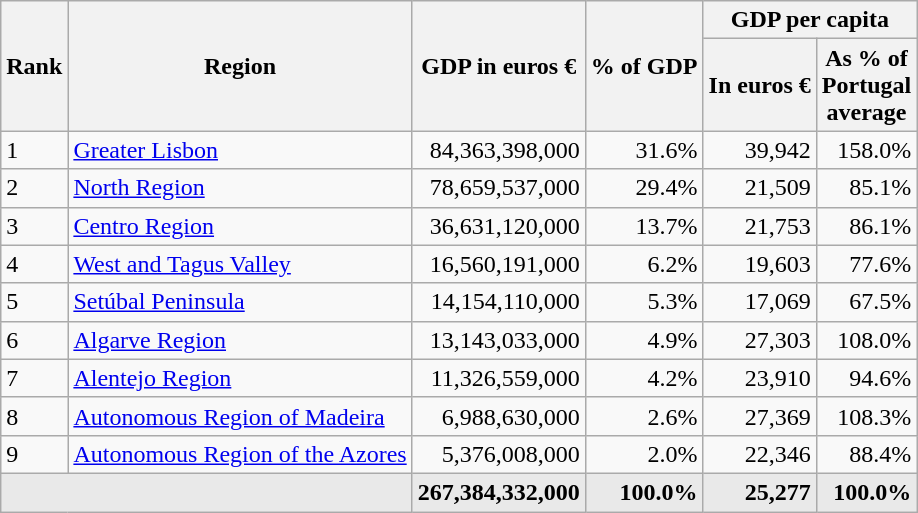<table class="wikitable sortable">
<tr>
<th rowspan=2>Rank</th>
<th rowspan=2>Region</th>
<th rowspan=2>GDP in euros €</th>
<th rowspan=2>% of GDP</th>
<th colspan=2>GDP per capita</th>
</tr>
<tr>
<th>In euros €</th>
<th>As % of<br>Portugal<br>average</th>
</tr>
<tr>
<td>1</td>
<td><a href='#'>Greater Lisbon</a></td>
<td align=right>84,363,398,000</td>
<td align=right>31.6%</td>
<td align=right>39,942</td>
<td align=right>158.0%</td>
</tr>
<tr>
<td>2</td>
<td><a href='#'>North Region</a></td>
<td align=right>78,659,537,000</td>
<td align=right>29.4%</td>
<td align=right>21,509</td>
<td align=right>85.1%</td>
</tr>
<tr>
<td>3</td>
<td><a href='#'>Centro Region</a></td>
<td align=right>36,631,120,000</td>
<td align=right>13.7%</td>
<td align=right>21,753</td>
<td align=right>86.1%</td>
</tr>
<tr>
<td>4</td>
<td><a href='#'>West and Tagus Valley</a></td>
<td align=right>16,560,191,000</td>
<td align=right>6.2%</td>
<td align=right>19,603</td>
<td align=right>77.6%</td>
</tr>
<tr>
<td>5</td>
<td><a href='#'>Setúbal Peninsula</a></td>
<td align=right>14,154,110,000</td>
<td align=right>5.3%</td>
<td align=right>17,069</td>
<td align=right>67.5%</td>
</tr>
<tr>
<td>6</td>
<td><a href='#'>Algarve Region</a></td>
<td align=right>13,143,033,000</td>
<td align=right>4.9%</td>
<td align=right>27,303</td>
<td align=right>108.0%</td>
</tr>
<tr>
<td>7</td>
<td><a href='#'>Alentejo Region</a></td>
<td align=right>11,326,559,000</td>
<td align=right>4.2%</td>
<td align=right>23,910</td>
<td align=right>94.6%</td>
</tr>
<tr>
<td>8</td>
<td><a href='#'>Autonomous Region of Madeira</a></td>
<td align=right>6,988,630,000</td>
<td align=right>2.6%</td>
<td align=right>27,369</td>
<td align=right>108.3%</td>
</tr>
<tr>
<td>9</td>
<td><a href='#'>Autonomous Region of the Azores</a></td>
<td align=right>5,376,008,000</td>
<td align=right>2.0%</td>
<td align=right>22,346</td>
<td align=right>88.4%</td>
</tr>
<tr style="background-color:#E9E9E9">
<td colspan="2"><strong></strong></td>
<td align=right><strong>267,384,332,000</strong></td>
<td align=right><strong>100.0%</strong></td>
<td align=right><strong>25,277</strong></td>
<td align=right><strong>100.0%</strong></td>
</tr>
</table>
